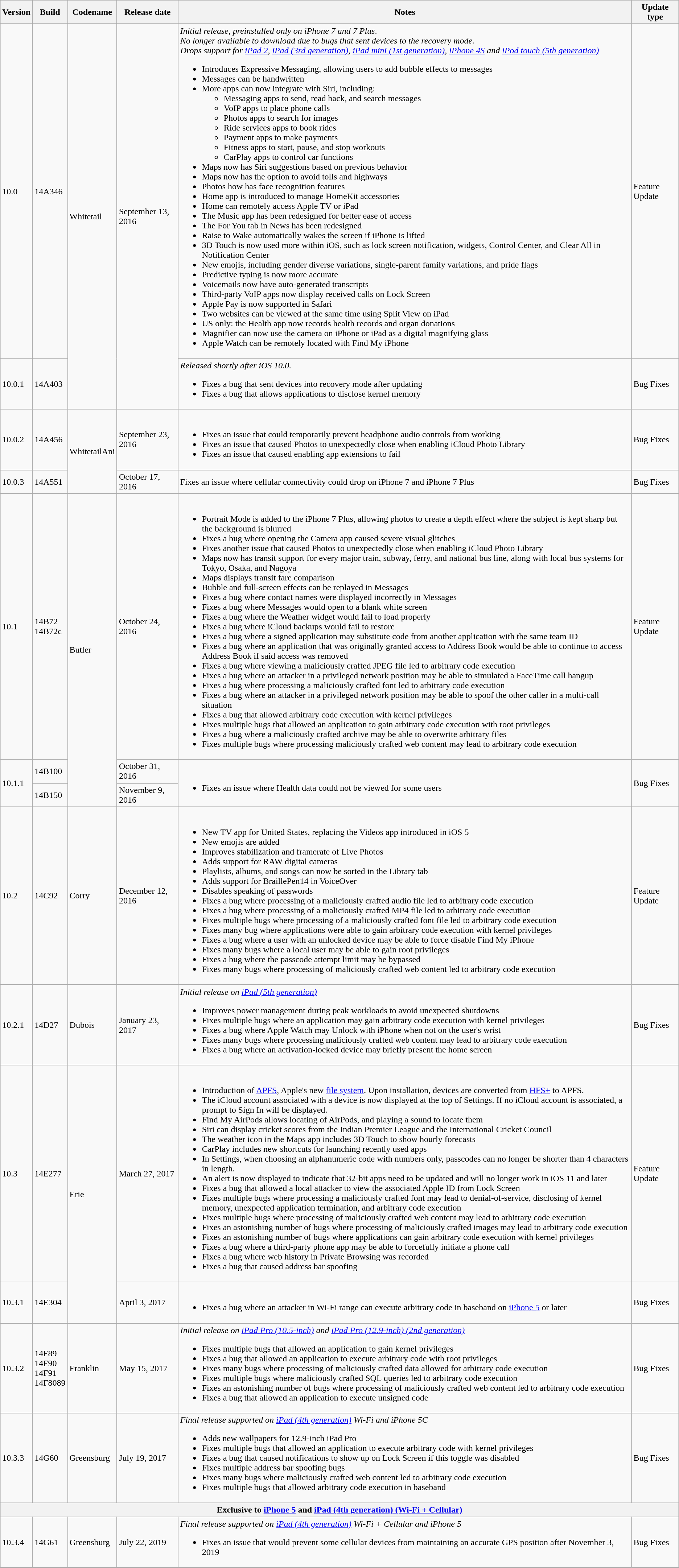<table class="wikitable">
<tr>
<th>Version</th>
<th>Build</th>
<th>Codename</th>
<th>Release date</th>
<th>Notes</th>
<th>Update type</th>
</tr>
<tr>
<td>10.0</td>
<td>14A346</td>
<td rowspan="2">Whitetail</td>
<td rowspan="2">September 13, 2016</td>
<td><em>Initial release, preinstalled only on iPhone 7 and 7 Plus</em>.<br><em>No longer available to download due to bugs that sent devices to the recovery mode.</em><br><em>Drops support for <a href='#'>iPad 2</a>, <a href='#'>iPad (3rd generation)</a>, <a href='#'>iPad mini (1st generation)</a>, <a href='#'>iPhone 4S</a> and <a href='#'>iPod touch (5th generation)</a></em><ul><li>Introduces Expressive Messaging, allowing users to add bubble effects to messages</li><li>Messages can be handwritten</li><li>More apps can now integrate with Siri, including:<ul><li>Messaging apps to send, read back, and search messages</li><li>VoIP apps to place phone calls</li><li>Photos apps to search for images</li><li>Ride services apps to book rides</li><li>Payment apps to make payments</li><li>Fitness apps to start, pause, and stop workouts</li><li>CarPlay apps to control car functions</li></ul></li><li>Maps now has Siri suggestions based on previous behavior</li><li>Maps now has the option to avoid tolls and highways</li><li>Photos how has face recognition features</li><li>Home app is introduced to manage HomeKit accessories</li><li>Home can remotely access Apple TV or iPad</li><li>The Music app has been redesigned for better ease of access</li><li>The For You tab in News has been redesigned</li><li>Raise to Wake automatically wakes the screen if iPhone is lifted</li><li>3D Touch is now used more within iOS, such as lock screen notification, widgets, Control Center, and Clear All in Notification Center</li><li>New emojis, including gender diverse variations, single-parent family variations, and pride flags</li><li>Predictive typing is now more accurate</li><li>Voicemails now have auto-generated transcripts</li><li>Third-party VoIP apps now display received calls on Lock Screen</li><li>Apple Pay is now supported in Safari</li><li>Two websites can be viewed at the same time using Split View on iPad</li><li>US only: the Health app now records health records and organ donations</li><li>Magnifier can now use the camera on iPhone or iPad as a digital magnifying glass</li><li>Apple Watch can be remotely located with Find My iPhone</li></ul></td>
<td>Feature Update</td>
</tr>
<tr>
<td>10.0.1</td>
<td>14A403</td>
<td><em>Released shortly after iOS 10.0.</em><br><ul><li>Fixes a bug that sent devices into recovery mode after updating</li><li>Fixes a bug that allows applications to disclose kernel memory</li></ul></td>
<td>Bug Fixes</td>
</tr>
<tr>
<td>10.0.2</td>
<td>14A456</td>
<td rowspan="2">WhitetailAni</td>
<td>September 23, 2016</td>
<td><br><ul><li>Fixes an issue that could temporarily prevent headphone audio controls from working</li><li>Fixes an issue that caused Photos to unexpectedly close when enabling iCloud Photo Library</li><li>Fixes an issue that caused enabling app extensions to fail</li></ul></td>
<td>Bug Fixes</td>
</tr>
<tr>
<td>10.0.3</td>
<td>14A551</td>
<td>October 17, 2016</td>
<td>Fixes an issue where cellular connectivity could drop on iPhone 7 and iPhone 7 Plus</td>
<td>Bug Fixes</td>
</tr>
<tr>
<td>10.1</td>
<td>14B72<br>14B72c</td>
<td rowspan="3">Butler</td>
<td>October 24, 2016</td>
<td><br><ul><li>Portrait Mode is added to the iPhone 7 Plus, allowing photos to create a depth effect where the subject is kept sharp but the background is blurred</li><li>Fixes a bug where opening the Camera app caused severe visual glitches</li><li>Fixes another issue that caused Photos to unexpectedly close when enabling iCloud Photo Library</li><li>Maps now has transit support for every major train, subway, ferry, and national bus line, along with local bus systems for Tokyo, Osaka, and Nagoya</li><li>Maps displays transit fare comparison</li><li>Bubble and full-screen effects can be replayed in Messages</li><li>Fixes a bug where contact names were displayed incorrectly in Messages</li><li>Fixes a bug where Messages would open to a blank white screen</li><li>Fixes a bug where the Weather widget would fail to load properly</li><li>Fixes a bug where iCloud backups would fail to restore</li><li>Fixes a bug where a signed application may substitute code from another application with the same team ID</li><li>Fixes a bug where an application that was originally granted access to Address Book would be able to continue to access Address Book if said access was removed</li><li>Fixes a bug where viewing a maliciously crafted JPEG file led to arbitrary code execution</li><li>Fixes a bug where an attacker in a privileged network position may be able to simulated a FaceTime call hangup</li><li>Fixes a bug where processing a maliciously crafted font led to arbitrary code execution</li><li>Fixes a bug where an attacker in a privileged network position may be able to spoof the other caller in a multi-call situation</li><li>Fixes a bug that allowed arbitrary code execution with kernel privileges</li><li>Fixes multiple bugs that allowed an application to gain arbitrary code execution with root privileges</li><li>Fixes a bug where a maliciously crafted archive may be able to overwrite arbitrary files</li><li>Fixes multiple bugs where processing maliciously crafted web content may lead to arbitrary code execution</li></ul></td>
<td>Feature Update</td>
</tr>
<tr>
<td rowspan="2">10.1.1</td>
<td>14B100</td>
<td>October 31, 2016</td>
<td rowspan="2"><br><ul><li>Fixes an issue where Health data could not be viewed for some users</li></ul></td>
<td rowspan="2">Bug Fixes</td>
</tr>
<tr>
<td>14B150</td>
<td>November 9, 2016</td>
</tr>
<tr>
<td>10.2</td>
<td>14C92</td>
<td>Corry</td>
<td>December 12, 2016</td>
<td><br><ul><li>New TV app for United States, replacing the Videos app introduced in iOS 5</li><li>New emojis are added</li><li>Improves stabilization and framerate of Live Photos</li><li>Adds support for RAW digital cameras</li><li>Playlists, albums, and songs can now be sorted in the Library tab</li><li>Adds support for BraillePen14 in VoiceOver</li><li>Disables speaking of passwords</li><li>Fixes a bug where processing of a maliciously crafted audio file led to arbitrary code execution</li><li>Fixes a bug where processing of a maliciously crafted MP4 file led to arbitrary code execution</li><li>Fixes multiple bugs where processing of a maliciously crafted font file led to arbitrary code execution</li><li>Fixes many bug where applications were able to gain arbitrary code execution with kernel privileges</li><li>Fixes a bug where a user with an unlocked device may be able to force disable Find My iPhone</li><li>Fixes many bugs where a local user may be able to gain root privileges</li><li>Fixes a bug where the passcode attempt limit may be bypassed</li><li>Fixes many bugs where processing of maliciously crafted web content led to arbitrary code execution</li></ul></td>
<td>Feature Update</td>
</tr>
<tr>
<td>10.2.1</td>
<td>14D27</td>
<td>Dubois</td>
<td>January 23, 2017</td>
<td><em>Initial release on <a href='#'>iPad (5th generation)</a></em><br><ul><li>Improves power management during peak workloads to avoid unexpected shutdowns</li><li>Fixes multiple bugs where an application may gain arbitrary code execution with kernel privileges</li><li>Fixes a bug where Apple Watch may Unlock with iPhone when not on the user's wrist</li><li>Fixes many bugs where processing maliciously crafted web content may lead to arbitrary code execution</li><li>Fixes a bug where an activation-locked device may briefly present the home screen</li></ul></td>
<td>Bug Fixes</td>
</tr>
<tr>
<td>10.3</td>
<td>14E277</td>
<td rowspan="2">Erie</td>
<td>March 27, 2017</td>
<td><br><ul><li>Introduction of <a href='#'>APFS</a>, Apple's new <a href='#'>file system</a>. Upon installation, devices are converted from <a href='#'>HFS+</a> to APFS.</li><li>The iCloud account associated with a device is now displayed at the top of Settings. If no iCloud account is associated, a prompt to Sign In will be displayed.</li><li>Find My AirPods allows locating of AirPods, and playing a sound to locate them</li><li>Siri can display cricket scores from the Indian Premier League and the International Cricket Council</li><li>The weather icon in the Maps app includes 3D Touch to show hourly forecasts</li><li>CarPlay includes new shortcuts for launching recently used apps</li><li>In Settings, when choosing an alphanumeric code with numbers only, passcodes can no longer be shorter than 4 characters in length.</li><li>An alert is now displayed to indicate that 32-bit apps need to be updated and will no longer work in iOS 11 and later</li><li>Fixes a bug that allowed a local attacker to view the associated Apple ID from Lock Screen</li><li>Fixes multiple bugs where processing a maliciously crafted font may lead to denial-of-service, disclosing of kernel memory, unexpected application termination, and arbitrary code execution</li><li>Fixes multiple bugs where processing of maliciously crafted web content may lead to arbitrary code execution</li><li>Fixes an astonishing number of bugs where processing of maliciously crafted images may lead to arbitrary code execution</li><li>Fixes an astonishing number of bugs where applications can gain arbitrary code execution with kernel privileges</li><li>Fixes a bug where a third-party phone app may be able to forcefully initiate a phone call</li><li>Fixes a bug where web history in Private Browsing was recorded</li><li>Fixes a bug that caused address bar spoofing</li></ul></td>
<td>Feature Update</td>
</tr>
<tr>
<td>10.3.1</td>
<td>14E304</td>
<td>April 3, 2017</td>
<td><br><ul><li>Fixes a bug where an attacker in Wi-Fi range can execute arbitrary code in baseband on <a href='#'>iPhone 5</a> or later</li></ul></td>
<td>Bug Fixes</td>
</tr>
<tr>
<td>10.3.2</td>
<td>14F89<br>14F90<br>14F91<br>14F8089</td>
<td>Franklin</td>
<td>May 15, 2017</td>
<td><em>Initial release on <a href='#'>iPad Pro (10.5-inch)</a> and <a href='#'>iPad Pro (12.9-inch) (2nd generation)</a></em><br><ul><li>Fixes multiple bugs that allowed an application to gain kernel privileges</li><li>Fixes a bug that allowed an application to execute arbitrary code with root privileges</li><li>Fixes many bugs where processing of maliciously crafted data allowed for arbitrary code execution</li><li>Fixes multiple bugs where maliciously crafted SQL queries led to arbitrary code execution</li><li>Fixes an astonishing number of bugs where processing of maliciously crafted web content led to arbitrary code execution</li><li>Fixes a bug that allowed an application to execute unsigned code</li></ul></td>
<td>Bug Fixes</td>
</tr>
<tr>
<td>10.3.3</td>
<td>14G60</td>
<td>Greensburg</td>
<td>July 19, 2017</td>
<td><em>Final release supported on <a href='#'>iPad (4th generation)</a> Wi-Fi and iPhone 5C</em><br><ul><li>Adds new wallpapers for 12.9-inch iPad Pro</li><li>Fixes multiple bugs that allowed an application to execute arbitrary code with kernel privileges</li><li>Fixes a bug that caused notifications to show up on Lock Screen if this toggle was disabled</li><li>Fixes multiple address bar spoofing bugs</li><li>Fixes many bugs where maliciously crafted web content led to arbitrary code execution</li><li>Fixes multiple bugs that allowed arbitrary code execution in baseband</li></ul></td>
<td>Bug Fixes</td>
</tr>
<tr>
<th colspan="6">Exclusive to <a href='#'>iPhone 5</a> and <a href='#'>iPad (4th generation) (Wi-Fi + Cellular)</a></th>
</tr>
<tr>
<td>10.3.4</td>
<td>14G61</td>
<td>Greensburg</td>
<td>July 22, 2019</td>
<td><em>Final release supported on <a href='#'>iPad (4th generation)</a> Wi-Fi + Cellular and iPhone 5</em><br><ul><li>Fixes an issue that would prevent some cellular devices from maintaining an accurate GPS position after November 3, 2019</li></ul></td>
<td>Bug Fixes</td>
</tr>
</table>
